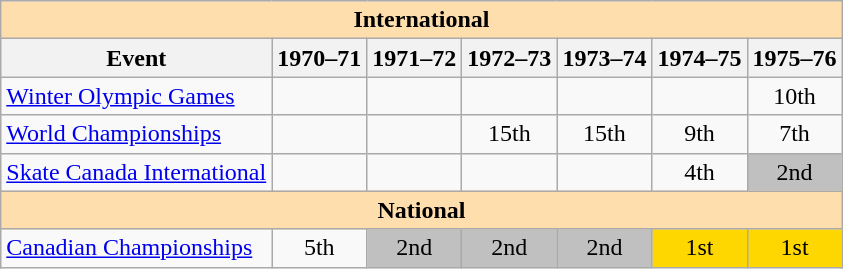<table class="wikitable" style="text-align:center">
<tr>
<th style="background-color: #ffdead; " colspan=7 align=center><strong>International</strong></th>
</tr>
<tr>
<th>Event</th>
<th>1970–71</th>
<th>1971–72</th>
<th>1972–73</th>
<th>1973–74</th>
<th>1974–75</th>
<th>1975–76</th>
</tr>
<tr>
<td align=left><a href='#'>Winter Olympic Games</a></td>
<td></td>
<td></td>
<td></td>
<td></td>
<td></td>
<td>10th</td>
</tr>
<tr>
<td align=left><a href='#'>World Championships</a></td>
<td></td>
<td></td>
<td>15th</td>
<td>15th</td>
<td>9th</td>
<td>7th</td>
</tr>
<tr>
<td align=left><a href='#'>Skate Canada International</a></td>
<td></td>
<td></td>
<td></td>
<td></td>
<td>4th</td>
<td bgcolor=silver>2nd</td>
</tr>
<tr>
<th style="background-color: #ffdead; " colspan=7 align=center><strong>National</strong></th>
</tr>
<tr>
<td align=left><a href='#'>Canadian Championships</a></td>
<td>5th</td>
<td bgcolor=silver>2nd</td>
<td bgcolor=silver>2nd</td>
<td bgcolor=silver>2nd</td>
<td bgcolor=gold>1st</td>
<td bgcolor=gold>1st</td>
</tr>
</table>
